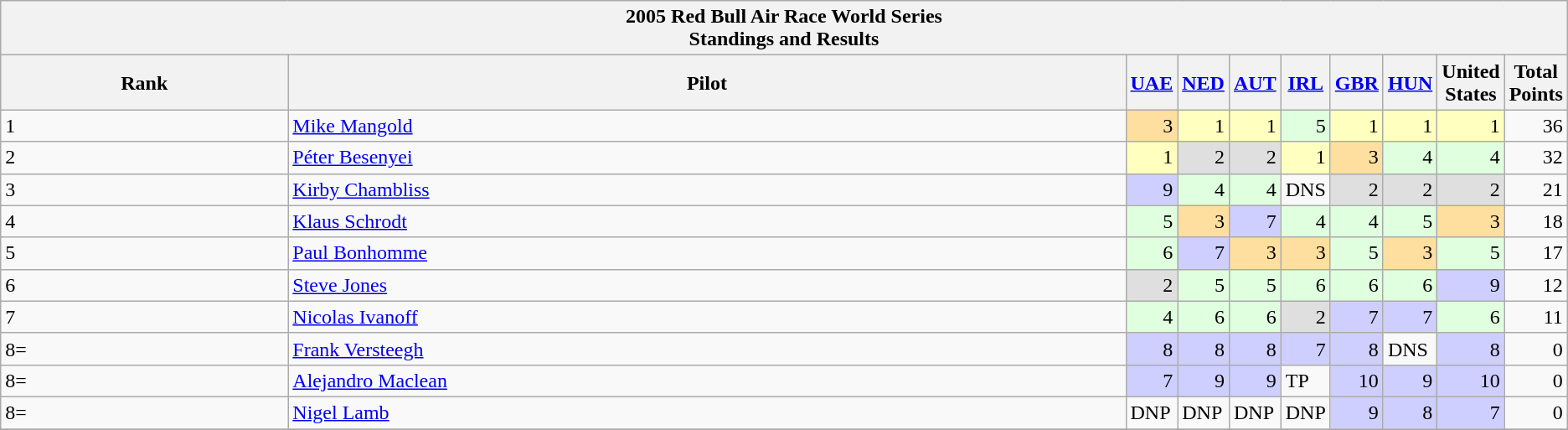<table class="wikitable">
<tr>
<th colspan=11 align=center>2005 Red Bull Air Race World Series<br>Standings and Results</th>
</tr>
<tr>
<th>Rank</th>
<th>Pilot</th>
<th width="2%"><a href='#'>UAE</a> </th>
<th width="2%"><a href='#'>NED</a> </th>
<th width="2%"><a href='#'>AUT</a> </th>
<th width="2%"><a href='#'>IRL</a> </th>
<th width="2%"><a href='#'>GBR</a> </th>
<th width="2%"><a href='#'>HUN</a> </th>
<th width="2%">United States </th>
<th width="2%">Total Points</th>
</tr>
<tr>
<td>1</td>
<td> <a href='#'>Mike Mangold</a></td>
<td style="background:#ffdf9f;" align=right>3</td>
<td style="background:#ffffbf;" align=right>1</td>
<td style="background:#ffffbf;" align=right>1</td>
<td style="background:#dfffdf;" align=right>5</td>
<td style="background:#ffffbf;" align=right>1</td>
<td style="background:#ffffbf;" align=right>1</td>
<td style="background:#ffffbf;" align=right>1</td>
<td align=right>36</td>
</tr>
<tr>
<td>2</td>
<td> <a href='#'>Péter Besenyei</a></td>
<td style="background:#ffffbf;" align=right>1</td>
<td style="background:#dfdfdf;" align=right>2</td>
<td style="background:#dfdfdf;" align=right>2</td>
<td style="background:#ffffbf;" align=right>1</td>
<td style="background:#ffdf9f;" align=right>3</td>
<td style="background:#dfffdf;" align=right>4</td>
<td style="background:#dfffdf;" align=right>4</td>
<td align=right>32</td>
</tr>
<tr>
<td>3</td>
<td> <a href='#'>Kirby Chambliss</a></td>
<td style="background:#cfcfff;" align=right>9</td>
<td style="background:#dfffdf;" align=right>4</td>
<td style="background:#dfffdf;" align=right>4</td>
<td>DNS</td>
<td style="background:#dfdfdf;" align=right>2</td>
<td style="background:#dfdfdf;" align=right>2</td>
<td style="background:#dfdfdf;" align=right>2</td>
<td align=right>21</td>
</tr>
<tr>
<td>4</td>
<td> <a href='#'>Klaus Schrodt</a></td>
<td style="background:#dfffdf;" align=right>5</td>
<td style="background:#ffdf9f;" align=right>3</td>
<td style="background:#cfcfff;" align=right>7</td>
<td style="background:#dfffdf;" align=right>4</td>
<td style="background:#dfffdf;" align=right>4</td>
<td style="background:#dfffdf;" align=right>5</td>
<td style="background:#ffdf9f;" align=right>3</td>
<td align=right>18</td>
</tr>
<tr>
<td>5</td>
<td> <a href='#'>Paul Bonhomme</a></td>
<td style="background:#dfffdf;" align=right>6</td>
<td style="background:#cfcfff;" align=right>7</td>
<td style="background:#ffdf9f;" align=right>3</td>
<td style="background:#ffdf9f;" align=right>3</td>
<td style="background:#dfffdf;" align=right>5</td>
<td style="background:#ffdf9f;" align=right>3</td>
<td style="background:#dfffdf;" align=right>5</td>
<td align=right>17</td>
</tr>
<tr>
<td>6</td>
<td> <a href='#'>Steve Jones</a></td>
<td style="background:#dfdfdf;" align=right>2</td>
<td style="background:#dfffdf;" align=right>5</td>
<td style="background:#dfffdf;" align=right>5</td>
<td style="background:#dfffdf;" align=right>6</td>
<td style="background:#dfffdf;" align=right>6</td>
<td style="background:#dfffdf;" align=right>6</td>
<td style="background:#cfcfff;" align=right>9</td>
<td align=right>12</td>
</tr>
<tr>
<td>7</td>
<td> <a href='#'>Nicolas Ivanoff</a></td>
<td style="background:#dfffdf;" align=right>4</td>
<td style="background:#dfffdf;" align=right>6</td>
<td style="background:#dfffdf;" align=right>6</td>
<td style="background:#dfdfdf;" align=right>2</td>
<td style="background:#cfcfff;" align=right>7</td>
<td style="background:#cfcfff;" align=right>7</td>
<td style="background:#dfffdf;" align=right>6</td>
<td align=right>11</td>
</tr>
<tr>
<td>8=</td>
<td> <a href='#'>Frank Versteegh</a></td>
<td style="background:#cfcfff;" align=right>8</td>
<td style="background:#cfcfff;" align=right>8</td>
<td style="background:#cfcfff;" align=right>8</td>
<td style="background:#cfcfff;" align=right>7</td>
<td style="background:#cfcfff;" align=right>8</td>
<td>DNS</td>
<td style="background:#cfcfff;" align=right>8</td>
<td align=right>0</td>
</tr>
<tr>
<td>8=</td>
<td> <a href='#'>Alejandro Maclean</a></td>
<td style="background:#cfcfff;" align=right>7</td>
<td style="background:#cfcfff;" align=right>9</td>
<td style="background:#cfcfff;" align=right>9</td>
<td>TP</td>
<td style="background:#cfcfff;" align=right>10</td>
<td style="background:#cfcfff;" align=right>9</td>
<td style="background:#cfcfff;" align=right>10</td>
<td align=right>0</td>
</tr>
<tr>
<td>8=</td>
<td>  <a href='#'>Nigel Lamb</a></td>
<td>DNP</td>
<td>DNP</td>
<td>DNP</td>
<td>DNP</td>
<td style="background:#cfcfff;" align=right>9</td>
<td style="background:#cfcfff;" align=right>8</td>
<td style="background:#cfcfff;" align=right>7</td>
<td align=right>0</td>
</tr>
<tr>
</tr>
</table>
